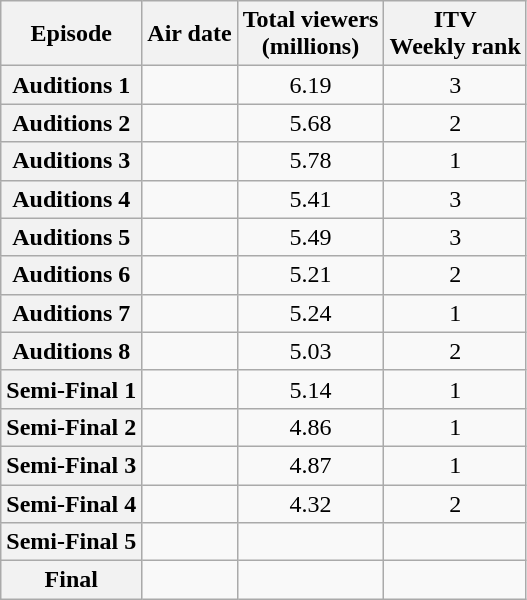<table class="wikitable sortable" style="text-align:center;">
<tr>
<th>Episode</th>
<th>Air date</th>
<th>Total viewers<br>(millions) </th>
<th>ITV<br>Weekly rank</th>
</tr>
<tr>
<th scope="row">Auditions 1</th>
<td></td>
<td>6.19</td>
<td>3</td>
</tr>
<tr>
<th scope="row">Auditions 2</th>
<td></td>
<td>5.68</td>
<td>2</td>
</tr>
<tr>
<th scope="row">Auditions 3</th>
<td></td>
<td>5.78</td>
<td>1</td>
</tr>
<tr>
<th scope="row">Auditions 4</th>
<td></td>
<td>5.41</td>
<td>3</td>
</tr>
<tr>
<th scope="row">Auditions 5</th>
<td></td>
<td>5.49</td>
<td>3</td>
</tr>
<tr>
<th scope="row">Auditions 6</th>
<td></td>
<td>5.21</td>
<td>2</td>
</tr>
<tr>
<th scope="row">Auditions 7</th>
<td></td>
<td>5.24</td>
<td>1</td>
</tr>
<tr>
<th scope="row">Auditions 8</th>
<td></td>
<td>5.03</td>
<td>2</td>
</tr>
<tr>
<th scope="row">Semi-Final 1</th>
<td></td>
<td>5.14</td>
<td>1</td>
</tr>
<tr>
<th scope="row">Semi-Final 2</th>
<td></td>
<td>4.86</td>
<td>1</td>
</tr>
<tr>
<th scope="row">Semi-Final 3</th>
<td></td>
<td>4.87</td>
<td>1</td>
</tr>
<tr>
<th scope="row">Semi-Final 4</th>
<td></td>
<td>4.32</td>
<td>2</td>
</tr>
<tr>
<th scope="row">Semi-Final 5</th>
<td></td>
<td></td>
<td></td>
</tr>
<tr>
<th scope="row">Final</th>
<td></td>
<td></td>
<td></td>
</tr>
</table>
